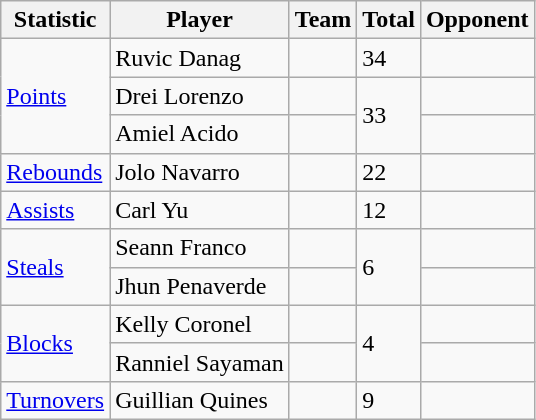<table class="wikitable">
<tr>
<th>Statistic</th>
<th>Player</th>
<th>Team</th>
<th>Total</th>
<th>Opponent</th>
</tr>
<tr>
<td rowspan="3"><a href='#'>Points</a></td>
<td>Ruvic Danag</td>
<td></td>
<td>34</td>
<td></td>
</tr>
<tr>
<td>Drei Lorenzo</td>
<td></td>
<td rowspan="2">33</td>
<td></td>
</tr>
<tr>
<td>Amiel Acido</td>
<td></td>
<td></td>
</tr>
<tr>
<td><a href='#'>Rebounds</a></td>
<td>Jolo Navarro</td>
<td></td>
<td>22</td>
<td></td>
</tr>
<tr>
<td><a href='#'>Assists</a></td>
<td>Carl Yu</td>
<td></td>
<td>12</td>
<td></td>
</tr>
<tr>
<td rowspan="2"><a href='#'>Steals</a></td>
<td>Seann Franco</td>
<td></td>
<td rowspan="2">6</td>
<td></td>
</tr>
<tr>
<td>Jhun Penaverde</td>
<td></td>
<td></td>
</tr>
<tr>
<td rowspan="2"><a href='#'>Blocks</a></td>
<td>Kelly Coronel</td>
<td></td>
<td rowspan="2">4</td>
<td></td>
</tr>
<tr>
<td>Ranniel Sayaman</td>
<td></td>
<td></td>
</tr>
<tr>
<td><a href='#'>Turnovers</a></td>
<td>Guillian Quines</td>
<td></td>
<td>9</td>
<td></td>
</tr>
</table>
